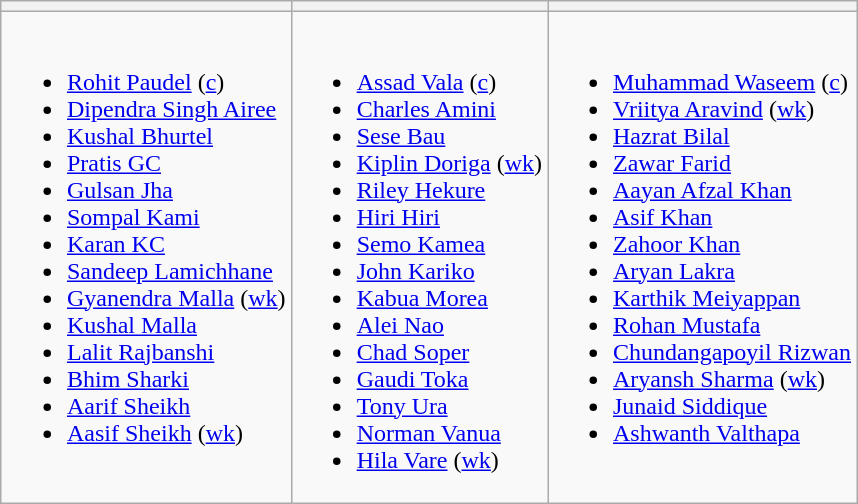<table class="wikitable" style="text-align:left; margin:auto">
<tr>
<th></th>
<th></th>
<th></th>
</tr>
<tr style="vertical-align:top">
<td><br><ul><li><a href='#'>Rohit Paudel</a> (<a href='#'>c</a>)</li><li><a href='#'>Dipendra Singh Airee</a></li><li><a href='#'>Kushal Bhurtel</a></li><li><a href='#'>Pratis GC</a></li><li><a href='#'>Gulsan Jha</a></li><li><a href='#'>Sompal Kami</a></li><li><a href='#'>Karan KC</a></li><li><a href='#'>Sandeep Lamichhane</a></li><li><a href='#'>Gyanendra Malla</a> (<a href='#'>wk</a>)</li><li><a href='#'>Kushal Malla</a></li><li><a href='#'>Lalit Rajbanshi</a></li><li><a href='#'>Bhim Sharki</a></li><li><a href='#'>Aarif Sheikh</a></li><li><a href='#'>Aasif Sheikh</a> (<a href='#'>wk</a>)</li></ul></td>
<td><br><ul><li><a href='#'>Assad Vala</a> (<a href='#'>c</a>)</li><li><a href='#'>Charles Amini</a></li><li><a href='#'>Sese Bau</a></li><li><a href='#'>Kiplin Doriga</a> (<a href='#'>wk</a>)</li><li><a href='#'>Riley Hekure</a></li><li><a href='#'>Hiri Hiri</a></li><li><a href='#'>Semo Kamea</a></li><li><a href='#'>John Kariko</a></li><li><a href='#'>Kabua Morea</a></li><li><a href='#'>Alei Nao</a></li><li><a href='#'>Chad Soper</a></li><li><a href='#'>Gaudi Toka</a></li><li><a href='#'>Tony Ura</a></li><li><a href='#'>Norman Vanua</a></li><li><a href='#'>Hila Vare</a> (<a href='#'>wk</a>)</li></ul></td>
<td><br><ul><li><a href='#'>Muhammad Waseem</a> (<a href='#'>c</a>)</li><li><a href='#'>Vriitya Aravind</a> (<a href='#'>wk</a>)</li><li><a href='#'>Hazrat Bilal</a></li><li><a href='#'>Zawar Farid</a></li><li><a href='#'>Aayan Afzal Khan</a></li><li><a href='#'>Asif Khan</a></li><li><a href='#'>Zahoor Khan</a></li><li><a href='#'>Aryan Lakra</a></li><li><a href='#'>Karthik Meiyappan</a></li><li><a href='#'>Rohan Mustafa</a></li><li><a href='#'>Chundangapoyil Rizwan</a></li><li><a href='#'>Aryansh Sharma</a> (<a href='#'>wk</a>)</li><li><a href='#'>Junaid Siddique</a></li><li><a href='#'>Ashwanth Valthapa</a></li></ul></td>
</tr>
</table>
